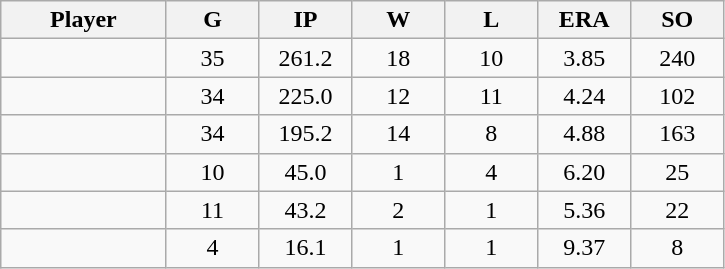<table class="wikitable sortable">
<tr>
<th bgcolor="#DDDDFF" width="16%">Player</th>
<th bgcolor="#DDDDFF" width="9%">G</th>
<th bgcolor="#DDDDFF" width="9%">IP</th>
<th bgcolor="#DDDDFF" width="9%">W</th>
<th bgcolor="#DDDDFF" width="9%">L</th>
<th bgcolor="#DDDDFF" width="9%">ERA</th>
<th bgcolor="#DDDDFF" width="9%">SO</th>
</tr>
<tr align="center">
<td></td>
<td>35</td>
<td>261.2</td>
<td>18</td>
<td>10</td>
<td>3.85</td>
<td>240</td>
</tr>
<tr align="center">
<td></td>
<td>34</td>
<td>225.0</td>
<td>12</td>
<td>11</td>
<td>4.24</td>
<td>102</td>
</tr>
<tr align="center">
<td></td>
<td>34</td>
<td>195.2</td>
<td>14</td>
<td>8</td>
<td>4.88</td>
<td>163</td>
</tr>
<tr align="center">
<td></td>
<td>10</td>
<td>45.0</td>
<td>1</td>
<td>4</td>
<td>6.20</td>
<td>25</td>
</tr>
<tr align=center>
<td></td>
<td>11</td>
<td>43.2</td>
<td>2</td>
<td>1</td>
<td>5.36</td>
<td>22</td>
</tr>
<tr align="center">
<td></td>
<td>4</td>
<td>16.1</td>
<td>1</td>
<td>1</td>
<td>9.37</td>
<td>8</td>
</tr>
</table>
